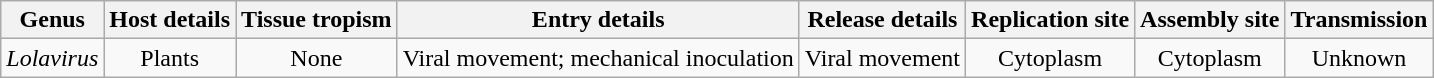<table class="wikitable sortable" style="text-align:center">
<tr>
<th>Genus</th>
<th>Host details</th>
<th>Tissue tropism</th>
<th>Entry details</th>
<th>Release details</th>
<th>Replication site</th>
<th>Assembly site</th>
<th>Transmission</th>
</tr>
<tr>
<td><em>Lolavirus</em></td>
<td>Plants</td>
<td>None</td>
<td>Viral movement; mechanical inoculation</td>
<td>Viral movement</td>
<td>Cytoplasm</td>
<td>Cytoplasm</td>
<td>Unknown</td>
</tr>
</table>
